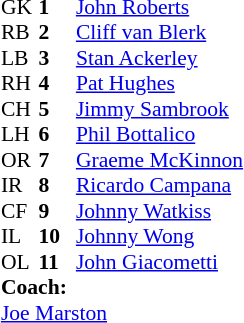<table cellspacing="0" cellpadding="0" style="font-size:90%;margin:auto">
<tr>
<th width=25></th>
<th width=25></th>
</tr>
<tr>
<td>GK</td>
<td><strong>1</strong></td>
<td> <a href='#'>John Roberts</a></td>
</tr>
<tr>
<td>RB</td>
<td><strong>2</strong></td>
<td> <a href='#'>Cliff van Blerk</a></td>
</tr>
<tr>
<td>LB</td>
<td><strong>3</strong></td>
<td> <a href='#'>Stan Ackerley</a></td>
</tr>
<tr>
<td>RH</td>
<td><strong>4</strong></td>
<td> <a href='#'>Pat Hughes</a></td>
</tr>
<tr>
<td>CH</td>
<td><strong>5</strong></td>
<td> <a href='#'>Jimmy Sambrook</a></td>
</tr>
<tr>
<td>LH</td>
<td><strong>6</strong></td>
<td> <a href='#'>Phil Bottalico</a></td>
</tr>
<tr>
<td>OR</td>
<td><strong>7</strong></td>
<td> <a href='#'>Graeme McKinnon</a></td>
</tr>
<tr>
<td>IR</td>
<td><strong>8</strong></td>
<td> <a href='#'>Ricardo Campana</a></td>
</tr>
<tr>
<td>CF</td>
<td><strong>9</strong></td>
<td> <a href='#'>Johnny Watkiss</a></td>
</tr>
<tr>
<td>IL</td>
<td><strong>10</strong></td>
<td> <a href='#'>Johnny Wong</a></td>
</tr>
<tr>
<td>OL</td>
<td><strong>11</strong></td>
<td> <a href='#'>John Giacometti</a></td>
</tr>
<tr>
<td colspan=3><strong>Coach:</strong></td>
</tr>
<tr>
<td colspan=4> <a href='#'>Joe Marston</a></td>
</tr>
</table>
